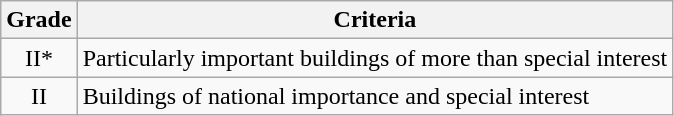<table class="wikitable">
<tr>
<th>Grade</th>
<th>Criteria</th>
</tr>
<tr>
<td align="center" >II*</td>
<td>Particularly important buildings of more than special interest</td>
</tr>
<tr>
<td align="center" >II</td>
<td>Buildings of national importance and special interest</td>
</tr>
</table>
